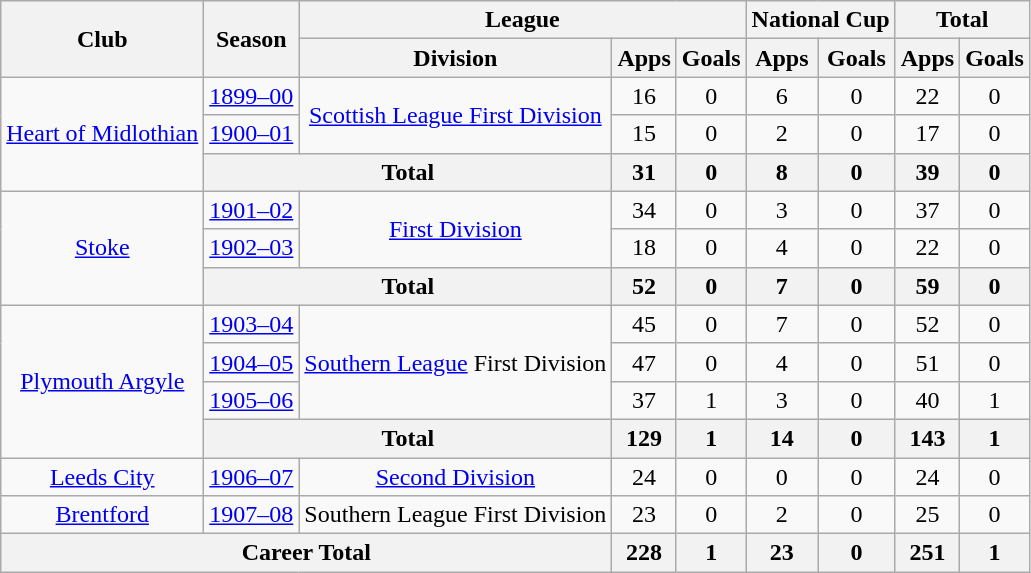<table class="wikitable" style="text-align: center;">
<tr>
<th rowspan="2">Club</th>
<th rowspan="2">Season</th>
<th colspan="3">League</th>
<th colspan="2">National Cup</th>
<th colspan="2">Total</th>
</tr>
<tr>
<th>Division</th>
<th>Apps</th>
<th>Goals</th>
<th>Apps</th>
<th>Goals</th>
<th>Apps</th>
<th>Goals</th>
</tr>
<tr>
<td rowspan="3"><a href='#'>Heart of Midlothian</a></td>
<td><a href='#'>1899–00</a></td>
<td rowspan="2"><a href='#'>Scottish League First Division</a></td>
<td>16</td>
<td>0</td>
<td>6</td>
<td>0</td>
<td>22</td>
<td>0</td>
</tr>
<tr>
<td><a href='#'>1900–01</a></td>
<td>15</td>
<td>0</td>
<td>2</td>
<td>0</td>
<td>17</td>
<td>0</td>
</tr>
<tr>
<th colspan="2">Total</th>
<th>31</th>
<th>0</th>
<th>8</th>
<th>0</th>
<th>39</th>
<th>0</th>
</tr>
<tr>
<td rowspan="3"><a href='#'>Stoke</a></td>
<td><a href='#'>1901–02</a></td>
<td rowspan="2"><a href='#'>First Division</a></td>
<td>34</td>
<td>0</td>
<td>3</td>
<td>0</td>
<td>37</td>
<td>0</td>
</tr>
<tr>
<td><a href='#'>1902–03</a></td>
<td>18</td>
<td>0</td>
<td>4</td>
<td>0</td>
<td>22</td>
<td>0</td>
</tr>
<tr>
<th colspan="2">Total</th>
<th>52</th>
<th>0</th>
<th>7</th>
<th>0</th>
<th>59</th>
<th>0</th>
</tr>
<tr>
<td rowspan="4"><a href='#'>Plymouth Argyle</a></td>
<td><a href='#'>1903–04</a></td>
<td rowspan="3"><a href='#'>Southern League</a> First Division</td>
<td>45</td>
<td>0</td>
<td>7</td>
<td>0</td>
<td>52</td>
<td>0</td>
</tr>
<tr>
<td><a href='#'>1904–05</a></td>
<td>47</td>
<td>0</td>
<td>4</td>
<td>0</td>
<td>51</td>
<td>0</td>
</tr>
<tr>
<td><a href='#'>1905–06</a></td>
<td>37</td>
<td>1</td>
<td>3</td>
<td>0</td>
<td>40</td>
<td>1</td>
</tr>
<tr>
<th colspan="2">Total</th>
<th>129</th>
<th>1</th>
<th>14</th>
<th>0</th>
<th>143</th>
<th>1</th>
</tr>
<tr>
<td><a href='#'>Leeds City</a></td>
<td><a href='#'>1906–07</a></td>
<td><a href='#'>Second Division</a></td>
<td>24</td>
<td>0</td>
<td>0</td>
<td>0</td>
<td>24</td>
<td>0</td>
</tr>
<tr>
<td><a href='#'>Brentford</a></td>
<td><a href='#'>1907–08</a></td>
<td>Southern League First Division</td>
<td>23</td>
<td>0</td>
<td>2</td>
<td>0</td>
<td>25</td>
<td>0</td>
</tr>
<tr>
<th colspan="3">Career Total</th>
<th>228</th>
<th>1</th>
<th>23</th>
<th>0</th>
<th>251</th>
<th>1</th>
</tr>
</table>
